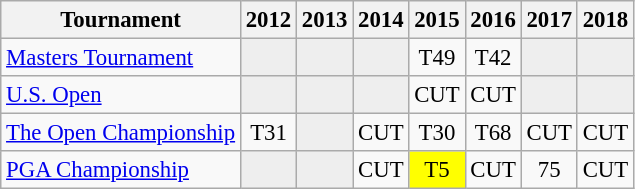<table class="wikitable" style="font-size:95%;text-align:center;">
<tr>
<th>Tournament</th>
<th>2012</th>
<th>2013</th>
<th>2014</th>
<th>2015</th>
<th>2016</th>
<th>2017</th>
<th>2018</th>
</tr>
<tr>
<td align=left><a href='#'>Masters Tournament</a></td>
<td style="background:#eeeeee;"></td>
<td style="background:#eeeeee;"></td>
<td style="background:#eeeeee;"></td>
<td>T49</td>
<td>T42</td>
<td style="background:#eeeeee;"></td>
<td style="background:#eeeeee;"></td>
</tr>
<tr>
<td align=left><a href='#'>U.S. Open</a></td>
<td style="background:#eeeeee;"></td>
<td style="background:#eeeeee;"></td>
<td style="background:#eeeeee;"></td>
<td>CUT</td>
<td>CUT</td>
<td style="background:#eeeeee;"></td>
<td style="background:#eeeeee;"></td>
</tr>
<tr>
<td align=left><a href='#'>The Open Championship</a></td>
<td>T31</td>
<td style="background:#eeeeee;"></td>
<td>CUT</td>
<td>T30</td>
<td>T68</td>
<td>CUT</td>
<td>CUT</td>
</tr>
<tr>
<td align=left><a href='#'>PGA Championship</a></td>
<td style="background:#eeeeee;"></td>
<td style="background:#eeeeee;"></td>
<td>CUT</td>
<td style="background:yellow;">T5</td>
<td>CUT</td>
<td>75</td>
<td>CUT</td>
</tr>
</table>
